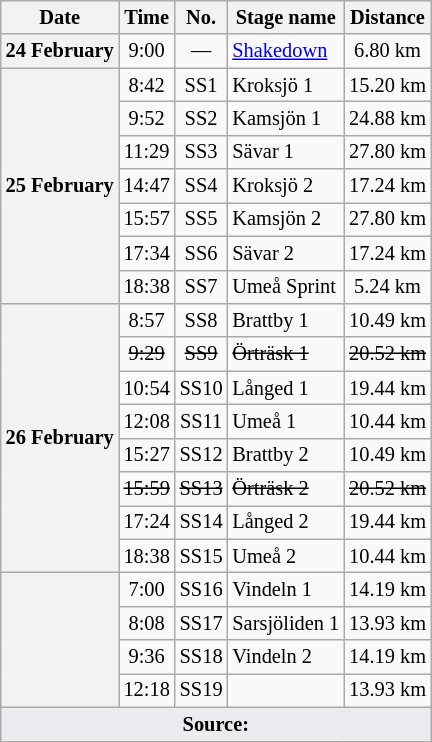<table class="wikitable" style="font-size: 85%;">
<tr>
<th>Date</th>
<th>Time</th>
<th>No.</th>
<th>Stage name</th>
<th>Distance</th>
</tr>
<tr>
<th>24 February</th>
<td align="center">9:00</td>
<td align="center">—</td>
<td><a href='#'>Shakedown</a></td>
<td align="center">6.80 km</td>
</tr>
<tr>
<th rowspan="7">25 February</th>
<td align="center">8:42</td>
<td align="center">SS1</td>
<td>Kroksjö 1</td>
<td align="center">15.20 km</td>
</tr>
<tr>
<td align="center">9:52</td>
<td align="center">SS2</td>
<td>Kamsjön 1</td>
<td align="center">24.88 km</td>
</tr>
<tr>
<td align="center">11:29</td>
<td align="center">SS3</td>
<td>Sävar 1</td>
<td align="center">27.80 km</td>
</tr>
<tr>
<td align="center">14:47</td>
<td align="center">SS4</td>
<td>Kroksjö 2</td>
<td align="center">17.24 km</td>
</tr>
<tr>
<td align="center">15:57</td>
<td align="center">SS5</td>
<td>Kamsjön 2</td>
<td align="center">27.80 km</td>
</tr>
<tr>
<td align="center">17:34</td>
<td align="center">SS6</td>
<td>Sävar 2</td>
<td align="center">17.24 km</td>
</tr>
<tr>
<td align="center">18:38</td>
<td align="center">SS7</td>
<td>Umeå Sprint</td>
<td align="center">5.24 km</td>
</tr>
<tr>
<th rowspan="8">26 February</th>
<td align="center">8:57</td>
<td align="center">SS8</td>
<td>Brattby 1</td>
<td align="center">10.49 km</td>
</tr>
<tr>
<td align="center"><del>9:29</del></td>
<td align="center"><del>SS9</del></td>
<td><del>Örträsk 1</del></td>
<td align="center"><del>20.52 km</del></td>
</tr>
<tr>
<td align="center">10:54</td>
<td align="center">SS10</td>
<td>Långed 1</td>
<td align="center">19.44 km</td>
</tr>
<tr>
<td align="center">12:08</td>
<td align="center">SS11</td>
<td>Umeå 1</td>
<td align="center">10.44 km</td>
</tr>
<tr>
<td align="center">15:27</td>
<td align="center">SS12</td>
<td>Brattby 2</td>
<td align="center">10.49 km</td>
</tr>
<tr>
<td align="center"><del>15:59</del></td>
<td align="center"><del>SS13</del></td>
<td><del>Örträsk 2</del></td>
<td align="center"><del>20.52 km</del></td>
</tr>
<tr>
<td align="center">17:24</td>
<td align="center">SS14</td>
<td>Långed 2</td>
<td align="center">19.44 km</td>
</tr>
<tr>
<td align="center">18:38</td>
<td align="center">SS15</td>
<td>Umeå 2</td>
<td align="center">10.44 km</td>
</tr>
<tr>
<th rowspan="4"></th>
<td align="center">7:00</td>
<td align="center">SS16</td>
<td>Vindeln 1</td>
<td align="center">14.19 km</td>
</tr>
<tr>
<td align="center">8:08</td>
<td align="center">SS17</td>
<td>Sarsjöliden 1</td>
<td align="center">13.93 km</td>
</tr>
<tr>
<td align="center">9:36</td>
<td align="center">SS18</td>
<td>Vindeln 2</td>
<td align="center">14.19 km</td>
</tr>
<tr>
<td align="center">12:18</td>
<td align="center">SS19</td>
<td></td>
<td align="center">13.93 km</td>
</tr>
<tr>
<td colspan="6" style="background-color:#EAECF0;text-align:center"><strong>Source:</strong></td>
</tr>
</table>
